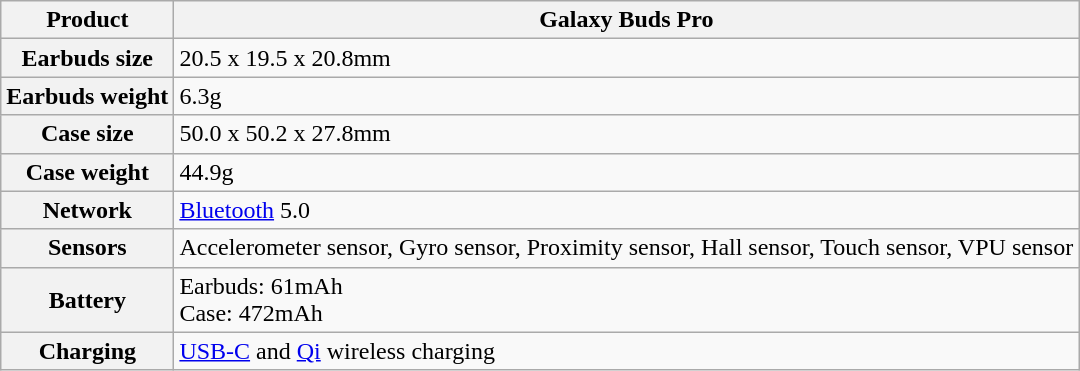<table class="wikitable">
<tr>
<th>Product</th>
<th>Galaxy Buds Pro</th>
</tr>
<tr>
<th>Earbuds size</th>
<td>20.5 x 19.5 x 20.8mm</td>
</tr>
<tr>
<th>Earbuds weight</th>
<td>6.3g</td>
</tr>
<tr>
<th>Case size</th>
<td>50.0 x 50.2 x 27.8mm</td>
</tr>
<tr>
<th>Case weight</th>
<td>44.9g</td>
</tr>
<tr>
<th>Network</th>
<td><a href='#'>Bluetooth</a> 5.0</td>
</tr>
<tr>
<th>Sensors</th>
<td>Accelerometer sensor, Gyro sensor, Proximity sensor, Hall sensor, Touch sensor, VPU sensor</td>
</tr>
<tr>
<th>Battery</th>
<td>Earbuds: 61mAh<br>Case: 472mAh</td>
</tr>
<tr>
<th>Charging</th>
<td><a href='#'>USB-C</a> and <a href='#'>Qi</a> wireless charging</td>
</tr>
</table>
